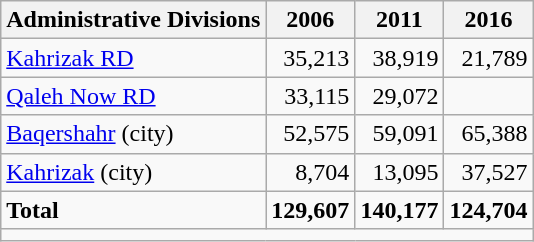<table class="wikitable">
<tr>
<th>Administrative Divisions</th>
<th>2006</th>
<th>2011</th>
<th>2016</th>
</tr>
<tr>
<td><a href='#'>Kahrizak RD</a></td>
<td style="text-align: right;">35,213</td>
<td style="text-align: right;">38,919</td>
<td style="text-align: right;">21,789</td>
</tr>
<tr>
<td><a href='#'>Qaleh Now RD</a></td>
<td style="text-align: right;">33,115</td>
<td style="text-align: right;">29,072</td>
<td style="text-align: right;"></td>
</tr>
<tr>
<td><a href='#'>Baqershahr</a> (city)</td>
<td style="text-align: right;">52,575</td>
<td style="text-align: right;">59,091</td>
<td style="text-align: right;">65,388</td>
</tr>
<tr>
<td><a href='#'>Kahrizak</a> (city)</td>
<td style="text-align: right;">8,704</td>
<td style="text-align: right;">13,095</td>
<td style="text-align: right;">37,527</td>
</tr>
<tr>
<td><strong>Total</strong></td>
<td style="text-align: right;"><strong>129,607</strong></td>
<td style="text-align: right;"><strong>140,177</strong></td>
<td style="text-align: right;"><strong>124,704</strong></td>
</tr>
<tr>
<td colspan=4></td>
</tr>
</table>
